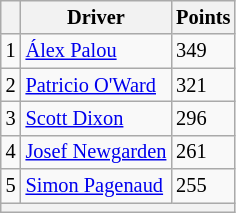<table class="wikitable" style="font-size: 85%;">
<tr>
<th scope="col"></th>
<th scope="col">Driver</th>
<th scope="col">Points</th>
</tr>
<tr>
<td align="center">1</td>
<td> <a href='#'>Álex Palou</a></td>
<td align="left">349</td>
</tr>
<tr>
<td align="center">2</td>
<td> <a href='#'>Patricio O'Ward</a></td>
<td align="left">321</td>
</tr>
<tr>
<td align="center">3</td>
<td> <a href='#'>Scott Dixon</a></td>
<td align="left">296</td>
</tr>
<tr>
<td align="center">4</td>
<td> <a href='#'>Josef Newgarden</a></td>
<td align="left">261</td>
</tr>
<tr>
<td align="center">5</td>
<td> <a href='#'>Simon Pagenaud</a></td>
<td align="left">255</td>
</tr>
<tr>
<th colspan=4></th>
</tr>
</table>
